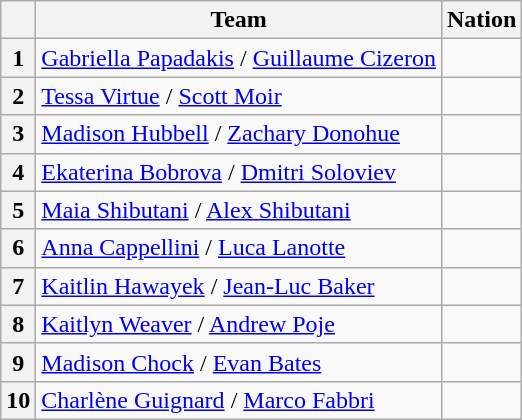<table class="wikitable sortable" style="text-align: left">
<tr>
<th scope="col"></th>
<th scope="col">Team</th>
<th scope="col">Nation</th>
</tr>
<tr>
<th scope="row">1</th>
<td><a href='#'>Gabriella Papadakis</a> / <a href='#'>Guillaume Cizeron</a></td>
<td></td>
</tr>
<tr>
<th scope="row">2</th>
<td><a href='#'>Tessa Virtue</a> / <a href='#'>Scott Moir</a></td>
<td></td>
</tr>
<tr>
<th scope="row">3</th>
<td><a href='#'>Madison Hubbell</a> / <a href='#'>Zachary Donohue</a></td>
<td></td>
</tr>
<tr>
<th scope="row">4</th>
<td><a href='#'>Ekaterina Bobrova</a> / <a href='#'>Dmitri Soloviev</a></td>
<td></td>
</tr>
<tr>
<th scope="row">5</th>
<td><a href='#'>Maia Shibutani</a> / <a href='#'>Alex Shibutani</a></td>
<td></td>
</tr>
<tr>
<th scope="row">6</th>
<td><a href='#'>Anna Cappellini</a> / <a href='#'>Luca Lanotte</a></td>
<td></td>
</tr>
<tr>
<th scope="row">7</th>
<td><a href='#'>Kaitlin Hawayek</a> / <a href='#'>Jean-Luc Baker</a></td>
<td></td>
</tr>
<tr>
<th scope="row">8</th>
<td><a href='#'>Kaitlyn Weaver</a> / <a href='#'>Andrew Poje</a></td>
<td></td>
</tr>
<tr>
<th scope="row">9</th>
<td><a href='#'>Madison Chock</a> / <a href='#'>Evan Bates</a></td>
<td></td>
</tr>
<tr>
<th scope="row">10</th>
<td><a href='#'>Charlène Guignard</a> / <a href='#'>Marco Fabbri</a></td>
<td></td>
</tr>
</table>
